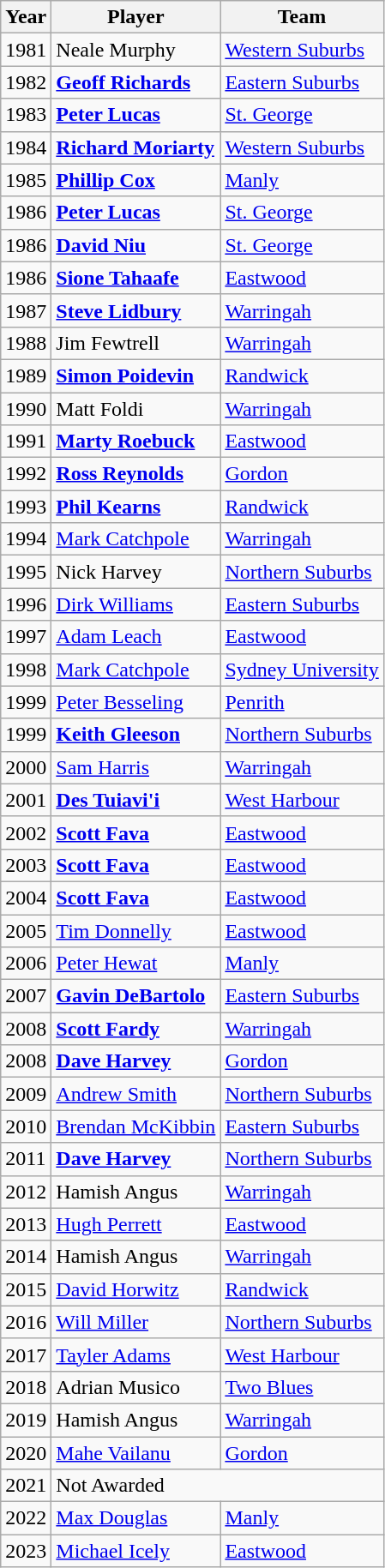<table class="wikitable sortable">
<tr>
<th>Year</th>
<th>Player</th>
<th>Team</th>
</tr>
<tr>
<td>1981</td>
<td> Neale Murphy</td>
<td><a href='#'>Western Suburbs</a></td>
</tr>
<tr>
<td>1982</td>
<td> <strong><a href='#'>Geoff Richards</a></strong></td>
<td><a href='#'>Eastern Suburbs</a></td>
</tr>
<tr>
<td>1983</td>
<td> <strong><a href='#'>Peter Lucas</a></strong></td>
<td><a href='#'>St. George</a></td>
</tr>
<tr>
<td>1984</td>
<td> <strong><a href='#'>Richard Moriarty</a></strong></td>
<td><a href='#'>Western Suburbs</a></td>
</tr>
<tr>
<td>1985</td>
<td> <strong><a href='#'>Phillip Cox</a></strong></td>
<td><a href='#'>Manly</a></td>
</tr>
<tr>
<td>1986</td>
<td> <strong><a href='#'>Peter Lucas</a></strong></td>
<td><a href='#'>St. George</a></td>
</tr>
<tr>
<td>1986</td>
<td> <strong><a href='#'>David Niu</a></strong></td>
<td><a href='#'>St. George</a></td>
</tr>
<tr>
<td>1986</td>
<td> <strong><a href='#'>Sione Tahaafe</a></strong></td>
<td><a href='#'>Eastwood</a></td>
</tr>
<tr>
<td>1987</td>
<td> <strong><a href='#'>Steve Lidbury</a></strong></td>
<td><a href='#'>Warringah</a></td>
</tr>
<tr>
<td>1988</td>
<td> Jim Fewtrell</td>
<td><a href='#'>Warringah</a></td>
</tr>
<tr>
<td>1989</td>
<td> <strong><a href='#'>Simon Poidevin</a></strong></td>
<td><a href='#'>Randwick</a></td>
</tr>
<tr>
<td>1990</td>
<td> Matt Foldi</td>
<td><a href='#'>Warringah</a></td>
</tr>
<tr>
<td>1991</td>
<td> <strong><a href='#'>Marty Roebuck</a></strong></td>
<td><a href='#'>Eastwood</a></td>
</tr>
<tr>
<td>1992</td>
<td> <strong><a href='#'>Ross Reynolds</a></strong></td>
<td><a href='#'>Gordon</a></td>
</tr>
<tr>
<td>1993</td>
<td> <strong><a href='#'>Phil Kearns</a></strong></td>
<td><a href='#'>Randwick</a></td>
</tr>
<tr>
<td>1994</td>
<td> <a href='#'>Mark Catchpole</a></td>
<td><a href='#'>Warringah</a></td>
</tr>
<tr>
<td>1995</td>
<td> Nick Harvey</td>
<td><a href='#'>Northern Suburbs</a></td>
</tr>
<tr>
<td>1996</td>
<td> <a href='#'>Dirk Williams</a></td>
<td><a href='#'>Eastern Suburbs</a></td>
</tr>
<tr>
<td>1997</td>
<td> <a href='#'>Adam Leach</a></td>
<td><a href='#'>Eastwood</a></td>
</tr>
<tr>
<td>1998</td>
<td> <a href='#'>Mark Catchpole</a></td>
<td><a href='#'>Sydney University</a></td>
</tr>
<tr>
<td>1999</td>
<td> <a href='#'>Peter Besseling</a></td>
<td><a href='#'>Penrith</a></td>
</tr>
<tr>
<td>1999</td>
<td> <strong><a href='#'>Keith Gleeson</a></strong></td>
<td><a href='#'>Northern Suburbs</a></td>
</tr>
<tr>
<td>2000</td>
<td> <a href='#'>Sam Harris</a></td>
<td><a href='#'>Warringah</a></td>
</tr>
<tr>
<td>2001</td>
<td> <strong><a href='#'>Des Tuiavi'i</a></strong></td>
<td><a href='#'>West Harbour</a></td>
</tr>
<tr>
<td>2002</td>
<td> <strong><a href='#'>Scott Fava</a></strong></td>
<td><a href='#'>Eastwood</a></td>
</tr>
<tr>
<td>2003</td>
<td> <strong><a href='#'>Scott Fava</a></strong></td>
<td><a href='#'>Eastwood</a></td>
</tr>
<tr>
<td>2004</td>
<td> <strong><a href='#'>Scott Fava</a></strong></td>
<td><a href='#'>Eastwood</a></td>
</tr>
<tr>
<td>2005</td>
<td> <a href='#'>Tim Donnelly</a></td>
<td><a href='#'>Eastwood</a></td>
</tr>
<tr>
<td>2006</td>
<td> <a href='#'>Peter Hewat</a></td>
<td><a href='#'>Manly</a></td>
</tr>
<tr>
<td>2007</td>
<td> <strong><a href='#'>Gavin DeBartolo</a></strong></td>
<td><a href='#'>Eastern Suburbs</a></td>
</tr>
<tr>
<td>2008</td>
<td> <strong><a href='#'>Scott Fardy</a></strong></td>
<td><a href='#'>Warringah</a></td>
</tr>
<tr>
<td>2008</td>
<td> <strong><a href='#'>Dave Harvey</a></strong></td>
<td><a href='#'>Gordon</a></td>
</tr>
<tr>
<td>2009</td>
<td> <a href='#'>Andrew Smith</a></td>
<td><a href='#'>Northern Suburbs</a></td>
</tr>
<tr>
<td>2010</td>
<td> <a href='#'>Brendan McKibbin</a></td>
<td><a href='#'>Eastern Suburbs</a></td>
</tr>
<tr>
<td>2011</td>
<td> <strong><a href='#'>Dave Harvey</a></strong></td>
<td><a href='#'>Northern Suburbs</a></td>
</tr>
<tr>
<td>2012</td>
<td> Hamish Angus</td>
<td><a href='#'>Warringah</a></td>
</tr>
<tr>
<td>2013</td>
<td> <a href='#'>Hugh Perrett</a></td>
<td><a href='#'>Eastwood</a></td>
</tr>
<tr>
<td>2014</td>
<td> Hamish Angus</td>
<td><a href='#'>Warringah</a></td>
</tr>
<tr>
<td>2015</td>
<td> <a href='#'>David Horwitz</a></td>
<td><a href='#'>Randwick</a></td>
</tr>
<tr>
<td>2016</td>
<td> <a href='#'>Will Miller</a></td>
<td><a href='#'>Northern Suburbs</a></td>
</tr>
<tr>
<td>2017</td>
<td> <a href='#'>Tayler Adams</a></td>
<td><a href='#'>West Harbour</a></td>
</tr>
<tr>
<td>2018</td>
<td> Adrian Musico</td>
<td><a href='#'>Two Blues</a></td>
</tr>
<tr>
<td>2019</td>
<td> Hamish Angus</td>
<td><a href='#'>Warringah</a></td>
</tr>
<tr>
<td>2020</td>
<td> <a href='#'>Mahe Vailanu</a></td>
<td><a href='#'>Gordon</a></td>
</tr>
<tr>
<td>2021</td>
<td colspan="2" !>Not Awarded</td>
</tr>
<tr>
<td>2022</td>
<td> <a href='#'>Max Douglas</a></td>
<td><a href='#'>Manly</a></td>
</tr>
<tr>
<td>2023</td>
<td> <a href='#'>Michael Icely</a></td>
<td><a href='#'>Eastwood</a></td>
</tr>
</table>
